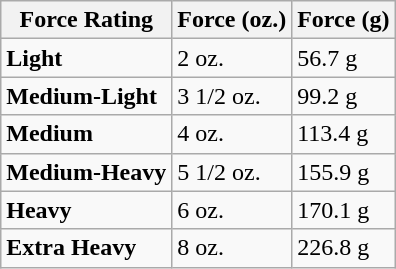<table class="wikitable">
<tr>
<th><strong>Force Rating</strong></th>
<th>Force (oz.)</th>
<th>Force (g)</th>
</tr>
<tr>
<td><strong>Light</strong></td>
<td>2 oz.</td>
<td>56.7 g</td>
</tr>
<tr>
<td><strong>Medium-Light</strong></td>
<td>3 1/2 oz.</td>
<td>99.2 g</td>
</tr>
<tr>
<td><strong>Medium</strong></td>
<td>4 oz.</td>
<td>113.4 g</td>
</tr>
<tr>
<td><strong>Medium-Heavy</strong></td>
<td>5 1/2 oz.</td>
<td>155.9 g</td>
</tr>
<tr>
<td><strong>Heavy</strong></td>
<td>6 oz.</td>
<td>170.1 g</td>
</tr>
<tr>
<td><strong>Extra Heavy</strong></td>
<td>8 oz.</td>
<td>226.8 g</td>
</tr>
</table>
